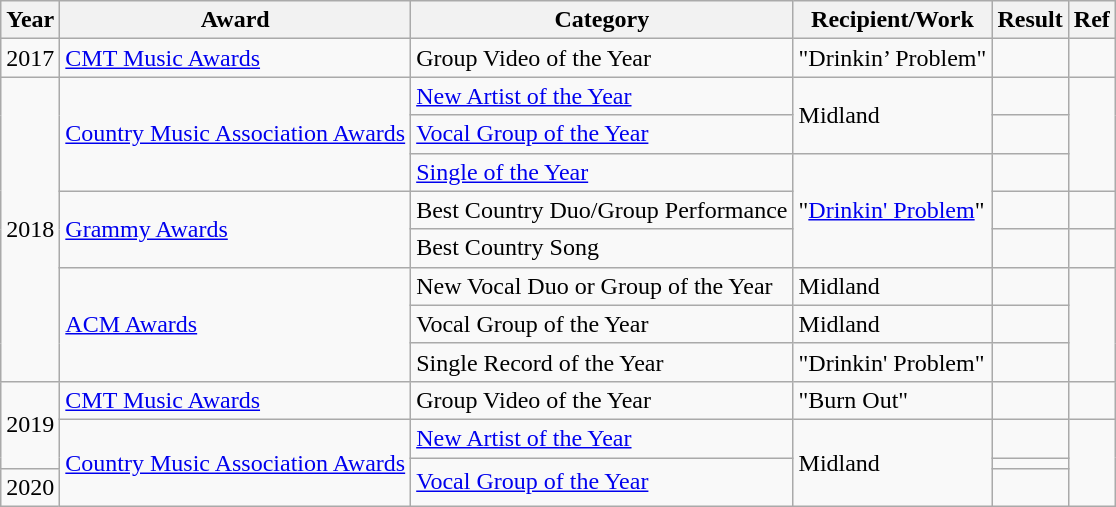<table class="wikitable">
<tr>
<th>Year</th>
<th>Award</th>
<th>Category</th>
<th>Recipient/Work</th>
<th>Result</th>
<th>Ref</th>
</tr>
<tr>
<td>2017</td>
<td><a href='#'>CMT Music Awards</a></td>
<td>Group Video of the Year</td>
<td>"Drinkin’ Problem"</td>
<td></td>
<td></td>
</tr>
<tr>
<td rowspan=8>2018</td>
<td rowspan=3><a href='#'>Country Music Association Awards</a></td>
<td><a href='#'>New Artist of the Year</a></td>
<td rowspan=2>Midland</td>
<td></td>
<td rowspan=3></td>
</tr>
<tr>
<td><a href='#'>Vocal Group of the Year</a></td>
<td></td>
</tr>
<tr>
<td><a href='#'>Single of the Year</a></td>
<td rowspan=3>"<a href='#'>Drinkin' Problem</a>"</td>
<td></td>
</tr>
<tr>
<td rowspan=2><a href='#'>Grammy Awards</a></td>
<td>Best Country Duo/Group Performance</td>
<td></td>
<td></td>
</tr>
<tr>
<td>Best Country Song</td>
<td></td>
<td></td>
</tr>
<tr>
<td rowspan="3"><a href='#'>ACM Awards</a></td>
<td>New Vocal Duo or Group of the Year</td>
<td>Midland</td>
<td></td>
<td rowspan=3></td>
</tr>
<tr>
<td>Vocal Group of the Year</td>
<td>Midland</td>
<td></td>
</tr>
<tr>
<td>Single Record of the Year</td>
<td>"Drinkin' Problem"</td>
<td></td>
</tr>
<tr>
<td rowspan=3>2019</td>
<td><a href='#'>CMT Music Awards</a></td>
<td>Group Video of the Year</td>
<td>"Burn Out"</td>
<td></td>
<td></td>
</tr>
<tr>
<td rowspan=3><a href='#'>Country Music Association Awards</a></td>
<td><a href='#'>New Artist of the Year</a></td>
<td rowspan=3>Midland</td>
<td></td>
<td rowspan=3></td>
</tr>
<tr>
<td rowspan=2><a href='#'>Vocal Group of the Year</a></td>
<td></td>
</tr>
<tr>
<td>2020</td>
<td></td>
</tr>
</table>
